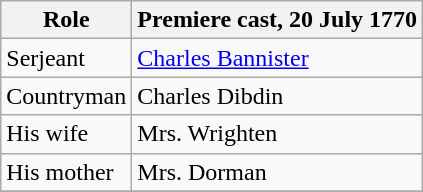<table class="wikitable">
<tr>
<th>Role</th>
<th>Premiere cast, 20 July 1770</th>
</tr>
<tr>
<td>Serjeant</td>
<td><a href='#'>Charles Bannister</a></td>
</tr>
<tr>
<td>Countryman</td>
<td>Charles Dibdin</td>
</tr>
<tr>
<td>His wife</td>
<td>Mrs. Wrighten</td>
</tr>
<tr>
<td>His mother</td>
<td>Mrs. Dorman</td>
</tr>
<tr>
</tr>
</table>
